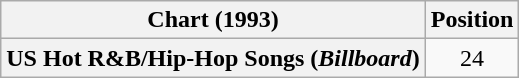<table class="wikitable sortable plainrowheaders" style="text-align:center">
<tr>
<th>Chart (1993)</th>
<th>Position</th>
</tr>
<tr>
<th scope="row">US Hot R&B/Hip-Hop Songs (<em>Billboard</em>)</th>
<td style="text-align:center;">24</td>
</tr>
</table>
